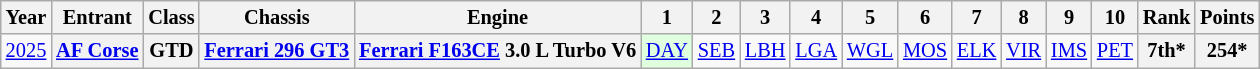<table class="wikitable" style="text-align:center; font-size:85%">
<tr>
<th>Year</th>
<th>Entrant</th>
<th>Class</th>
<th>Chassis</th>
<th>Engine</th>
<th>1</th>
<th>2</th>
<th>3</th>
<th>4</th>
<th>5</th>
<th>6</th>
<th>7</th>
<th>8</th>
<th>9</th>
<th>10</th>
<th>Rank</th>
<th>Points</th>
</tr>
<tr>
<td><a href='#'>2025</a></td>
<th><a href='#'>AF Corse</a></th>
<th>GTD</th>
<th><a href='#'>Ferrari 296 GT3</a></th>
<th><a href='#'>Ferrari F163CE</a> 3.0 L Turbo V6</th>
<td style="background:#DFFFDF;"><a href='#'>DAY</a><br></td>
<td style="background:#;"><a href='#'>SEB</a><br></td>
<td style="background:#;"><a href='#'>LBH</a><br></td>
<td style="background:#;"><a href='#'>LGA</a><br></td>
<td style="background:#;"><a href='#'>WGL</a><br></td>
<td style="background:#;"><a href='#'>MOS</a><br></td>
<td style="background:#;"><a href='#'>ELK</a><br></td>
<td style="background:#;"><a href='#'>VIR</a><br></td>
<td style="background:#;"><a href='#'>IMS</a><br></td>
<td style="background:#;"><a href='#'>PET</a><br></td>
<th>7th*</th>
<th>254*</th>
</tr>
</table>
